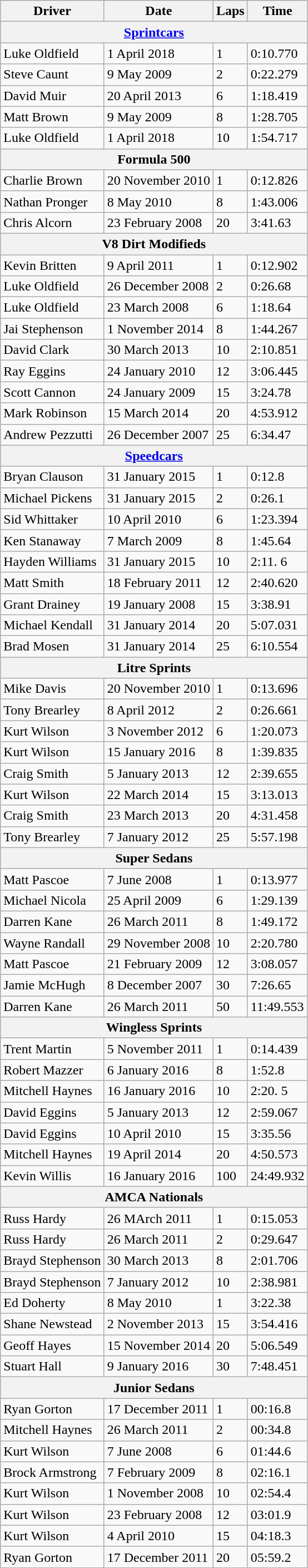<table class="wikitable">
<tr>
<th>Driver</th>
<th>Date</th>
<th>Laps</th>
<th>Time</th>
</tr>
<tr>
<th colspan="4"><a href='#'>Sprintcars</a></th>
</tr>
<tr>
<td>Luke Oldfield</td>
<td>1 April 2018</td>
<td>1</td>
<td>0:10.770</td>
</tr>
<tr>
<td>Steve Caunt</td>
<td>9 May 2009</td>
<td>2</td>
<td>0:22.279</td>
</tr>
<tr>
<td>David Muir</td>
<td>20 April 2013</td>
<td>6</td>
<td>1:18.419</td>
</tr>
<tr>
<td>Matt Brown</td>
<td>9 May 2009</td>
<td>8</td>
<td>1:28.705</td>
</tr>
<tr>
<td>Luke Oldfield</td>
<td>1 April 2018</td>
<td>10</td>
<td>1:54.717</td>
</tr>
<tr>
<th colspan="4">Formula 500</th>
</tr>
<tr>
<td>Charlie Brown</td>
<td>20 November 2010</td>
<td>1</td>
<td>0:12.826</td>
</tr>
<tr>
<td>Nathan Pronger</td>
<td>8 May 2010</td>
<td>8</td>
<td>1:43.006</td>
</tr>
<tr>
<td>Chris Alcorn</td>
<td>23 February 2008</td>
<td>20</td>
<td>3:41.63</td>
</tr>
<tr>
<th colspan="4">V8 Dirt Modifieds</th>
</tr>
<tr>
<td>Kevin Britten</td>
<td>9 April 2011</td>
<td>1</td>
<td>0:12.902</td>
</tr>
<tr>
<td>Luke Oldfield</td>
<td>26 December 2008</td>
<td>2</td>
<td>0:26.68</td>
</tr>
<tr>
<td>Luke Oldfield</td>
<td>23 March 2008</td>
<td>6</td>
<td>1:18.64</td>
</tr>
<tr>
<td>Jai Stephenson</td>
<td>1 November 2014</td>
<td>8</td>
<td>1:44.267</td>
</tr>
<tr>
<td>David Clark</td>
<td>30 March 2013</td>
<td>10</td>
<td>2:10.851</td>
</tr>
<tr>
<td>Ray Eggins</td>
<td>24 January 2010</td>
<td>12</td>
<td>3:06.445</td>
</tr>
<tr>
<td>Scott Cannon</td>
<td>24 January 2009</td>
<td>15</td>
<td>3:24.78</td>
</tr>
<tr>
<td>Mark Robinson</td>
<td>15 March 2014</td>
<td>20</td>
<td>4:53.912</td>
</tr>
<tr>
<td>Andrew Pezzutti</td>
<td>26 December 2007</td>
<td>25</td>
<td>6:34.47</td>
</tr>
<tr>
<th colspan="4"><a href='#'>Speedcars</a></th>
</tr>
<tr>
<td>Bryan Clauson</td>
<td>31 January 2015</td>
<td>1</td>
<td>0:12.8</td>
</tr>
<tr>
<td>Michael Pickens</td>
<td>31 January 2015</td>
<td>2</td>
<td>0:26.1</td>
</tr>
<tr>
<td>Sid Whittaker</td>
<td>10 April 2010</td>
<td>6</td>
<td>1:23.394</td>
</tr>
<tr>
<td>Ken Stanaway</td>
<td>7 March 2009</td>
<td>8</td>
<td>1:45.64</td>
</tr>
<tr>
<td>Hayden Williams</td>
<td>31 January 2015</td>
<td>10</td>
<td>2:11. 6</td>
</tr>
<tr>
<td>Matt Smith</td>
<td>18 February 2011</td>
<td>12</td>
<td>2:40.620</td>
</tr>
<tr>
<td>Grant Drainey</td>
<td>19 January 2008</td>
<td>15</td>
<td>3:38.91</td>
</tr>
<tr>
<td>Michael Kendall</td>
<td>31 January 2014</td>
<td>20</td>
<td>5:07.031</td>
</tr>
<tr>
<td>Brad Mosen</td>
<td>31 January 2014</td>
<td>25</td>
<td>6:10.554</td>
</tr>
<tr>
<th colspan="4">Litre Sprints</th>
</tr>
<tr>
<td>Mike Davis</td>
<td>20 November 2010</td>
<td>1</td>
<td>0:13.696</td>
</tr>
<tr>
<td>Tony Brearley</td>
<td>8 April 2012</td>
<td>2</td>
<td>0:26.661</td>
</tr>
<tr>
<td>Kurt Wilson</td>
<td>3 November 2012</td>
<td>6</td>
<td>1:20.073</td>
</tr>
<tr>
<td>Kurt Wilson</td>
<td>15 January 2016</td>
<td>8</td>
<td>1:39.835</td>
</tr>
<tr>
<td>Craig Smith</td>
<td>5 January 2013</td>
<td>12</td>
<td>2:39.655</td>
</tr>
<tr>
<td>Kurt Wilson</td>
<td>22 March 2014</td>
<td>15</td>
<td>3:13.013</td>
</tr>
<tr>
<td>Craig Smith</td>
<td>23 March 2013</td>
<td>20</td>
<td>4:31.458</td>
</tr>
<tr>
<td>Tony Brearley</td>
<td>7 January 2012</td>
<td>25</td>
<td>5:57.198</td>
</tr>
<tr>
<th colspan="4">Super Sedans</th>
</tr>
<tr>
<td>Matt Pascoe</td>
<td>7 June 2008</td>
<td>1</td>
<td>0:13.977</td>
</tr>
<tr>
<td>Michael Nicola</td>
<td>25 April 2009</td>
<td>6</td>
<td>1:29.139</td>
</tr>
<tr>
<td>Darren Kane</td>
<td>26 March 2011</td>
<td>8</td>
<td>1:49.172</td>
</tr>
<tr>
<td>Wayne Randall</td>
<td>29 November 2008</td>
<td>10</td>
<td>2:20.780</td>
</tr>
<tr>
<td>Matt Pascoe</td>
<td>21 February 2009</td>
<td>12</td>
<td>3:08.057</td>
</tr>
<tr>
<td>Jamie McHugh</td>
<td>8 December 2007</td>
<td>30</td>
<td>7:26.65</td>
</tr>
<tr>
<td>Darren Kane</td>
<td>26 March 2011</td>
<td>50</td>
<td>11:49.553</td>
</tr>
<tr>
<th colspan="4">Wingless Sprints</th>
</tr>
<tr>
<td>Trent Martin</td>
<td>5 November 2011</td>
<td>1</td>
<td>0:14.439</td>
</tr>
<tr>
<td>Robert Mazzer</td>
<td>6 January 2016</td>
<td>8</td>
<td>1:52.8</td>
</tr>
<tr>
<td>Mitchell Haynes</td>
<td>16 January 2016</td>
<td>10</td>
<td>2:20. 5</td>
</tr>
<tr>
<td>David Eggins</td>
<td>5 January 2013</td>
<td>12</td>
<td>2:59.067</td>
</tr>
<tr>
<td>David Eggins</td>
<td>10 April 2010</td>
<td>15</td>
<td>3:35.56</td>
</tr>
<tr>
<td>Mitchell Haynes</td>
<td>19 April 2014</td>
<td>20</td>
<td>4:50.573</td>
</tr>
<tr>
<td>Kevin Willis</td>
<td>16 January 2016</td>
<td>100</td>
<td>24:49.932</td>
</tr>
<tr>
<th colspan="4">AMCA Nationals</th>
</tr>
<tr>
<td>Russ Hardy</td>
<td>26 MArch 2011</td>
<td>1</td>
<td>0:15.053</td>
</tr>
<tr>
<td>Russ Hardy</td>
<td>26 March 2011</td>
<td>2</td>
<td>0:29.647</td>
</tr>
<tr>
<td>Brayd Stephenson</td>
<td>30 March 2013</td>
<td>8</td>
<td>2:01.706</td>
</tr>
<tr>
<td>Brayd Stephenson</td>
<td>7 January 2012</td>
<td>10</td>
<td>2:38.981</td>
</tr>
<tr>
<td>Ed Doherty</td>
<td>8 May 2010</td>
<td>1</td>
<td>3:22.38</td>
</tr>
<tr>
<td>Shane Newstead</td>
<td>2 November 2013</td>
<td>15</td>
<td>3:54.416</td>
</tr>
<tr>
<td>Geoff Hayes</td>
<td>15 November 2014</td>
<td>20</td>
<td>5:06.549</td>
</tr>
<tr>
<td>Stuart Hall</td>
<td>9 January 2016</td>
<td>30</td>
<td>7:48.451</td>
</tr>
<tr>
<th colspan="4">Junior Sedans</th>
</tr>
<tr>
<td>Ryan Gorton</td>
<td>17 December 2011</td>
<td>1</td>
<td>00:16.8</td>
</tr>
<tr>
<td>Mitchell Haynes</td>
<td>26 March 2011</td>
<td>2</td>
<td>00:34.8</td>
</tr>
<tr>
<td>Kurt Wilson</td>
<td>7 June 2008</td>
<td>6</td>
<td>01:44.6</td>
</tr>
<tr>
<td>Brock Armstrong</td>
<td>7 February 2009</td>
<td>8</td>
<td>02:16.1</td>
</tr>
<tr>
<td>Kurt Wilson</td>
<td>1 November 2008</td>
<td>10</td>
<td>02:54.4</td>
</tr>
<tr>
<td>Kurt Wilson</td>
<td>23 February 2008</td>
<td>12</td>
<td>03:01.9</td>
</tr>
<tr>
<td>Kurt Wilson</td>
<td>4 April 2010</td>
<td>15</td>
<td>04:18.3</td>
</tr>
<tr>
<td>Ryan Gorton</td>
<td>17 December 2011</td>
<td>20</td>
<td>05:59.2</td>
</tr>
</table>
